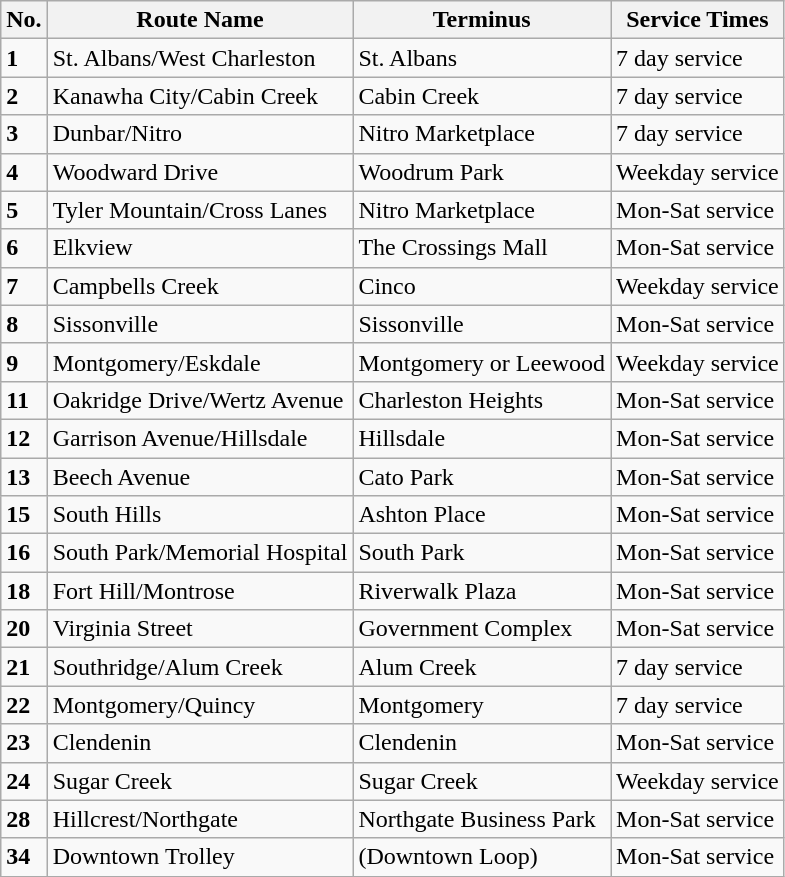<table class="wikitable">
<tr>
<th>No.</th>
<th>Route Name</th>
<th>Terminus</th>
<th>Service Times</th>
</tr>
<tr>
<td><strong>1</strong></td>
<td>St. Albans/West Charleston</td>
<td>St. Albans</td>
<td>7 day service</td>
</tr>
<tr>
<td><strong>2</strong></td>
<td>Kanawha City/Cabin Creek</td>
<td>Cabin Creek</td>
<td>7 day service</td>
</tr>
<tr>
<td><strong>3</strong></td>
<td>Dunbar/Nitro</td>
<td>Nitro Marketplace</td>
<td>7 day service</td>
</tr>
<tr>
<td><strong>4</strong></td>
<td>Woodward Drive</td>
<td>Woodrum Park</td>
<td>Weekday service</td>
</tr>
<tr>
<td><strong>5</strong></td>
<td>Tyler Mountain/Cross Lanes</td>
<td>Nitro Marketplace</td>
<td>Mon-Sat service</td>
</tr>
<tr>
<td><strong>6</strong></td>
<td>Elkview</td>
<td>The Crossings Mall</td>
<td>Mon-Sat service</td>
</tr>
<tr>
<td><strong>7</strong></td>
<td>Campbells Creek</td>
<td>Cinco</td>
<td>Weekday service</td>
</tr>
<tr>
<td><strong>8</strong></td>
<td>Sissonville</td>
<td>Sissonville</td>
<td>Mon-Sat service</td>
</tr>
<tr>
<td><strong>9</strong></td>
<td>Montgomery/Eskdale</td>
<td>Montgomery or Leewood</td>
<td>Weekday service</td>
</tr>
<tr>
<td><strong>11</strong></td>
<td>Oakridge Drive/Wertz Avenue</td>
<td>Charleston Heights</td>
<td>Mon-Sat service</td>
</tr>
<tr>
<td><strong>12</strong></td>
<td>Garrison Avenue/Hillsdale</td>
<td>Hillsdale</td>
<td>Mon-Sat service</td>
</tr>
<tr>
<td><strong>13</strong></td>
<td>Beech Avenue</td>
<td>Cato Park</td>
<td>Mon-Sat service</td>
</tr>
<tr>
<td><strong>15</strong></td>
<td>South Hills</td>
<td>Ashton Place</td>
<td>Mon-Sat service</td>
</tr>
<tr>
<td><strong>16</strong></td>
<td>South Park/Memorial Hospital</td>
<td>South Park</td>
<td>Mon-Sat service</td>
</tr>
<tr>
<td><strong>18</strong></td>
<td>Fort Hill/Montrose</td>
<td>Riverwalk Plaza</td>
<td>Mon-Sat service</td>
</tr>
<tr>
<td><strong>20</strong></td>
<td>Virginia Street</td>
<td>Government Complex</td>
<td>Mon-Sat service</td>
</tr>
<tr>
<td><strong>21</strong></td>
<td>Southridge/Alum Creek</td>
<td>Alum Creek</td>
<td>7 day service</td>
</tr>
<tr>
<td><strong>22</strong></td>
<td>Montgomery/Quincy</td>
<td>Montgomery</td>
<td>7 day service</td>
</tr>
<tr>
<td><strong>23</strong></td>
<td>Clendenin</td>
<td>Clendenin</td>
<td>Mon-Sat service</td>
</tr>
<tr>
<td><strong>24</strong></td>
<td>Sugar Creek</td>
<td>Sugar Creek</td>
<td>Weekday service</td>
</tr>
<tr>
<td><strong>28</strong></td>
<td>Hillcrest/Northgate</td>
<td>Northgate Business Park</td>
<td>Mon-Sat service</td>
</tr>
<tr>
<td><strong>34</strong></td>
<td>Downtown Trolley</td>
<td>(Downtown Loop)</td>
<td>Mon-Sat service</td>
</tr>
</table>
